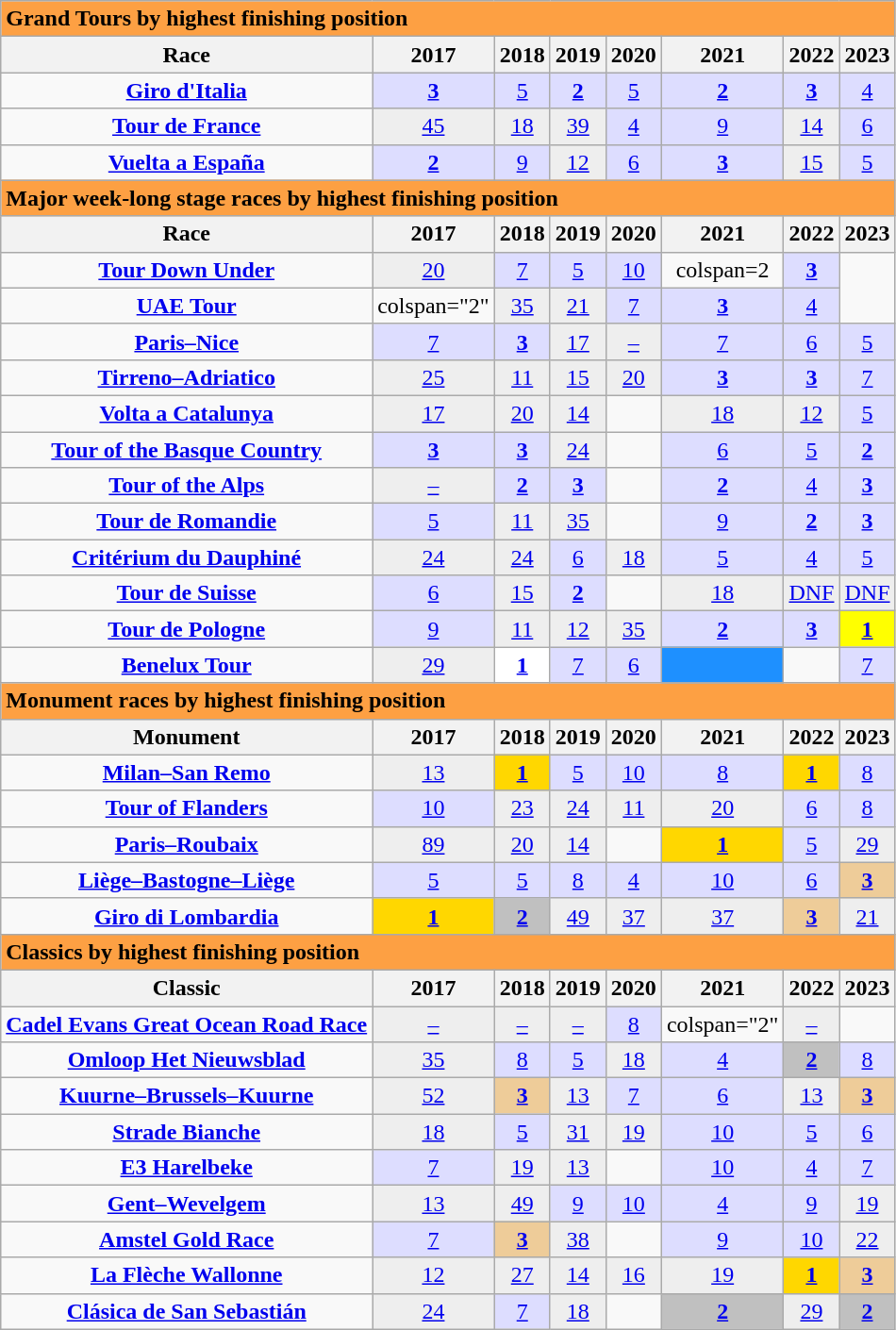<table class="wikitable">
<tr style="background:#eee;">
<td style="background:#fda043;" colspan=25><strong>Grand Tours by highest finishing position</strong></td>
</tr>
<tr>
<th>Race</th>
<th>2017</th>
<th>2018</th>
<th>2019</th>
<th>2020</th>
<th>2021</th>
<th>2022</th>
<th>2023</th>
</tr>
<tr align="center">
<td><strong><a href='#'>Giro d'Italia</a></strong></td>
<td style="background:#ddf;"><a href='#'><strong>3</strong></a></td>
<td style="background:#ddf;"><a href='#'>5</a></td>
<td style="background:#ddf;"><a href='#'><strong>2</strong></a></td>
<td style="background:#ddf;"><a href='#'>5</a></td>
<td style="background:#ddf;"><a href='#'><strong>2</strong></a></td>
<td style="background:#ddf;"><a href='#'><strong>3</strong></a></td>
<td style="background:#ddf;"><a href='#'>4</a></td>
</tr>
<tr align="center">
<td><strong><a href='#'>Tour de France</a></strong></td>
<td style="background:#eee;"><a href='#'>45</a></td>
<td style="background:#eee;"><a href='#'>18</a></td>
<td style="background:#eee;"><a href='#'>39</a></td>
<td style="background:#ddf;"><a href='#'>4</a></td>
<td style="background:#ddf;"><a href='#'>9</a></td>
<td style="background:#eee;"><a href='#'>14</a></td>
<td style="background:#ddf;"><a href='#'>6</a></td>
</tr>
<tr align="center">
<td><strong><a href='#'>Vuelta a España</a></strong></td>
<td style="background:#ddf;"><a href='#'><strong>2</strong></a></td>
<td style="background:#ddf;"><a href='#'>9</a></td>
<td style="background:#eee;"><a href='#'>12</a></td>
<td style="background:#ddf;"><a href='#'>6</a></td>
<td style="background:#ddf;"><a href='#'><strong>3</strong></a></td>
<td style="background:#eee;"><a href='#'>15</a></td>
<td style="background:#ddf;"><a href='#'>5</a></td>
</tr>
<tr>
<td style="background:#fda043;" colspan=25><strong>Major week-long stage races by highest finishing position</strong></td>
</tr>
<tr>
<th>Race</th>
<th>2017</th>
<th>2018</th>
<th>2019</th>
<th>2020</th>
<th>2021</th>
<th>2022</th>
<th>2023</th>
</tr>
<tr align="center">
<td><strong><a href='#'>Tour Down Under</a></strong></td>
<td style="background:#eee;"><a href='#'>20</a></td>
<td style="background:#ddf;"><a href='#'>7</a></td>
<td style="background:#ddf;"><a href='#'>5</a></td>
<td style="background:#ddf;"><a href='#'>10</a></td>
<td>colspan=2 </td>
<td style="background:#ddf;"><a href='#'><strong>3</strong></a></td>
</tr>
<tr align="center">
<td><strong><a href='#'>UAE Tour</a></strong></td>
<td>colspan="2" </td>
<td style="background:#eee;"><a href='#'>35</a></td>
<td style="background:#eee;"><a href='#'>21</a></td>
<td style="background:#ddf;"><a href='#'>7</a></td>
<td style="background:#ddf;"><a href='#'><strong>3</strong></a></td>
<td style="background:#ddf;"><a href='#'>4</a></td>
</tr>
<tr align="center">
<td><strong><a href='#'>Paris–Nice</a></strong></td>
<td style="background:#ddf;"><a href='#'>7</a></td>
<td style="background:#ddf;"><a href='#'><strong>3</strong></a></td>
<td style="background:#eee;"><a href='#'>17</a></td>
<td style="background:#eee;"><a href='#'>–</a></td>
<td style="background:#ddf;"><a href='#'>7</a></td>
<td style="background:#ddf;"><a href='#'>6</a></td>
<td style="background:#ddf;"><a href='#'>5</a></td>
</tr>
<tr align="center">
<td><strong><a href='#'>Tirreno–Adriatico</a></strong></td>
<td style="background:#eee;"><a href='#'>25</a></td>
<td style="background:#eee;"><a href='#'>11</a></td>
<td style="background:#eee;"><a href='#'>15</a></td>
<td style="background:#eee;"><a href='#'>20</a></td>
<td style="background:#ddf;"><a href='#'><strong>3</strong></a></td>
<td style="background:#ddf;"><a href='#'><strong>3</strong></a></td>
<td style="background:#ddf;"><a href='#'>7</a></td>
</tr>
<tr align="center">
<td><strong><a href='#'>Volta a Catalunya</a></strong></td>
<td style="background:#eee;"><a href='#'>17</a></td>
<td style="background:#eee;"><a href='#'>20</a></td>
<td style="background:#eee;"><a href='#'>14</a></td>
<td></td>
<td style="background:#eee;"><a href='#'>18</a></td>
<td style="background:#eee;"><a href='#'>12</a></td>
<td style="background:#ddf;"><a href='#'>5</a></td>
</tr>
<tr align="center">
<td><strong><a href='#'>Tour of the Basque Country</a></strong></td>
<td style="background:#ddf;"><a href='#'><strong>3</strong></a></td>
<td style="background:#ddf;"><a href='#'><strong>3</strong></a></td>
<td style="background:#eee;"><a href='#'>24</a></td>
<td></td>
<td style="background:#ddf;"><a href='#'>6</a></td>
<td style="background:#ddf;"><a href='#'>5</a></td>
<td style="background:#ddf;"><a href='#'><strong>2</strong></a></td>
</tr>
<tr align="center">
<td><strong><a href='#'>Tour of the Alps</a></strong></td>
<td style="background:#eee;"><a href='#'>–</a></td>
<td style="background:#ddf;"><a href='#'><strong>2</strong></a></td>
<td style="background:#ddf;"><a href='#'><strong>3</strong></a></td>
<td></td>
<td style="background:#ddf;"><a href='#'><strong>2</strong></a></td>
<td style="background:#ddf;"><a href='#'>4</a></td>
<td style="background:#ddf;"><a href='#'><strong>3</strong></a></td>
</tr>
<tr align="center">
<td><strong><a href='#'>Tour de Romandie</a></strong></td>
<td style="background:#ddf;"><a href='#'>5</a></td>
<td style="background:#eee;"><a href='#'>11</a></td>
<td style="background:#eee;"><a href='#'>35</a></td>
<td></td>
<td style="background:#ddf;"><a href='#'>9</a></td>
<td style="background:#ddf;"><a href='#'><strong>2</strong></a></td>
<td style="background:#ddf;"><a href='#'><strong>3</strong></a></td>
</tr>
<tr align="center">
<td><strong><a href='#'>Critérium du Dauphiné</a></strong></td>
<td style="background:#eee;"><a href='#'>24</a></td>
<td style="background:#eee;"><a href='#'>24</a></td>
<td style="background:#ddf;"><a href='#'>6</a></td>
<td style="background:#eee;"><a href='#'>18</a></td>
<td style="background:#ddf"><a href='#'>5</a></td>
<td style="background:#ddf"><a href='#'>4</a></td>
<td style="background:#ddf"><a href='#'>5</a></td>
</tr>
<tr align="center">
<td><strong><a href='#'>Tour de Suisse</a></strong></td>
<td style="background:#ddf;"><a href='#'>6</a></td>
<td style="background:#eee;"><a href='#'>15</a></td>
<td style="background:#ddf;"><a href='#'><strong>2</strong></a></td>
<td></td>
<td style="background:#eee;"><a href='#'>18</a></td>
<td style="background:#eee;"><a href='#'>DNF</a></td>
<td style="background:#eee;"><a href='#'>DNF</a> </td>
</tr>
<tr align="center">
<td><strong><a href='#'>Tour de Pologne</a></strong></td>
<td style="background:#ddf;"><a href='#'>9</a></td>
<td style="background:#eee;"><a href='#'>11</a></td>
<td style="background:#eee;"><a href='#'>12</a></td>
<td style="background:#eee;"><a href='#'>35</a></td>
<td style="background:#ddf;"><a href='#'><strong>2</strong></a></td>
<td style="background:#ddf;"><a href='#'><strong>3</strong></a></td>
<td style="background:yellow;"><a href='#'><strong>1</strong></a></td>
</tr>
<tr align="center">
<td><strong><a href='#'>Benelux Tour</a></strong></td>
<td style="background:#eee;"><a href='#'>29</a></td>
<td style="background:white;"><a href='#'><strong>1</strong></a></td>
<td style="background:#ddf;"><a href='#'>7</a></td>
<td style="background:#ddf;"><a href='#'>6</a></td>
<td style="background:dodgerblue;"></td>
<td></td>
<td style="background:#ddf;"><a href='#'>7</a></td>
</tr>
<tr>
<td style="background:#fda043;" colspan=25><strong>Monument races by highest finishing position</strong></td>
</tr>
<tr>
<th>Monument</th>
<th>2017</th>
<th>2018</th>
<th>2019</th>
<th>2020</th>
<th>2021</th>
<th>2022</th>
<th>2023</th>
</tr>
<tr align="center">
<td><strong><a href='#'>Milan–San Remo</a></strong></td>
<td style="background:#eee;"><a href='#'>13</a></td>
<td style="background:gold;"><a href='#'><strong>1</strong></a></td>
<td style="background:#ddf;"><a href='#'>5</a></td>
<td style="background:#ddf;"><a href='#'>10</a></td>
<td style="background:#ddf;"><a href='#'>8</a></td>
<td style="background:gold;"><a href='#'><strong>1</strong></a></td>
<td style="background:#ddf;"><a href='#'>8</a></td>
</tr>
<tr align="center">
<td><strong><a href='#'>Tour of Flanders</a></strong></td>
<td style="background:#ddf;"><a href='#'>10</a></td>
<td style="background:#eee;"><a href='#'>23</a></td>
<td style="background:#eee;"><a href='#'>24</a></td>
<td style="background:#eee;"><a href='#'>11</a></td>
<td style="background:#eee;"><a href='#'>20</a></td>
<td style="background:#ddf;"><a href='#'>6</a></td>
<td style="background:#ddf;"><a href='#'>8</a></td>
</tr>
<tr align="center">
<td><strong><a href='#'>Paris–Roubaix</a></strong></td>
<td style="background:#eee;"><a href='#'>89</a></td>
<td style="background:#eee;"><a href='#'>20</a></td>
<td style="background:#eee;"><a href='#'>14</a></td>
<td></td>
<td style="background:gold;"><a href='#'><strong>1</strong></a></td>
<td style="background:#ddf;"><a href='#'>5</a></td>
<td style="background:#eee;"><a href='#'>29</a></td>
</tr>
<tr align="center">
<td><strong><a href='#'>Liège–Bastogne–Liège</a></strong></td>
<td style="background:#ddf;"><a href='#'>5</a></td>
<td style="background:#ddf;"><a href='#'>5</a></td>
<td style="background:#ddf;"><a href='#'>8</a></td>
<td style="background:#ddf;"><a href='#'>4</a></td>
<td style="background:#ddf;"><a href='#'>10</a></td>
<td style="background:#ddf;"><a href='#'>6</a></td>
<td style="background:#ec9;"><a href='#'><strong>3</strong></a></td>
</tr>
<tr align="center">
<td><strong><a href='#'>Giro di Lombardia</a></strong></td>
<td style="background:gold;"><a href='#'><strong>1</strong></a></td>
<td style="background:silver;"><a href='#'><strong>2</strong></a></td>
<td style="background:#eee;"><a href='#'>49</a></td>
<td style="background:#eee;"><a href='#'>37</a></td>
<td style="background:#eee;"><a href='#'>37</a></td>
<td style="background:#ec9;"><a href='#'><strong>3</strong></a></td>
<td style="background:#eee;"><a href='#'>21</a></td>
</tr>
<tr>
<td style="background:#fda043;" colspan=25><strong>Classics by highest finishing position</strong></td>
</tr>
<tr>
<th>Classic</th>
<th>2017</th>
<th>2018</th>
<th>2019</th>
<th>2020</th>
<th>2021</th>
<th>2022</th>
<th>2023</th>
</tr>
<tr align="center">
<td><strong><a href='#'>Cadel Evans Great Ocean Road Race</a></strong></td>
<td style="background:#eee;"><a href='#'>–</a></td>
<td style="background:#eee;"><a href='#'>–</a></td>
<td style="background:#eee;"><a href='#'>–</a></td>
<td style="background:#ddf;"><a href='#'>8</a></td>
<td>colspan="2" </td>
<td style="background:#eee;"><a href='#'>–</a></td>
</tr>
<tr align="center">
<td><strong><a href='#'>Omloop Het Nieuwsblad</a></strong></td>
<td style="background:#eee;"><a href='#'>35</a></td>
<td style="background:#ddf;"><a href='#'>8</a></td>
<td style="background:#ddf;"><a href='#'>5</a></td>
<td style="background:#eee;"><a href='#'>18</a></td>
<td style="background:#ddf;"><a href='#'>4</a></td>
<td style="background:silver;"><a href='#'><strong>2</strong></a></td>
<td style="background:#ddf;"><a href='#'>8</a></td>
</tr>
<tr align="center">
<td><strong><a href='#'>Kuurne–Brussels–Kuurne</a></strong></td>
<td style="background:#eee;"><a href='#'>52</a></td>
<td style="background:#ec9;"><a href='#'><strong>3</strong></a></td>
<td style="background:#eee;"><a href='#'>13</a></td>
<td style="background:#ddf;"><a href='#'>7</a></td>
<td style="background:#ddf;"><a href='#'>6</a></td>
<td style="background:#eee;"><a href='#'>13</a></td>
<td style="background:#ec9;"><a href='#'><strong>3</strong></a></td>
</tr>
<tr align="center">
<td><strong><a href='#'>Strade Bianche</a></strong></td>
<td style="background:#eee;"><a href='#'>18</a></td>
<td style="background:#ddf;"><a href='#'>5</a></td>
<td style="background:#eee;"><a href='#'>31</a></td>
<td style="background:#eee;"><a href='#'>19</a></td>
<td style="background:#ddf;"><a href='#'>10</a></td>
<td style="background:#ddf;"><a href='#'>5</a></td>
<td style="background:#ddf;"><a href='#'>6</a></td>
</tr>
<tr align="center">
<td><strong><a href='#'>E3 Harelbeke</a></strong></td>
<td style="background:#ddf;"><a href='#'>7</a></td>
<td style="background:#eee;"><a href='#'>19</a></td>
<td style="background:#eee;"><a href='#'>13</a></td>
<td></td>
<td style="background:#ddf;"><a href='#'>10</a></td>
<td style="background:#ddf;"><a href='#'>4</a></td>
<td style="background:#ddf;"><a href='#'>7</a></td>
</tr>
<tr align="center">
<td><strong><a href='#'>Gent–Wevelgem</a></strong></td>
<td style="background:#eee;"><a href='#'>13</a></td>
<td style="background:#eee;"><a href='#'>49</a></td>
<td style="background:#ddf;"><a href='#'>9</a></td>
<td style="background:#ddf;"><a href='#'>10</a></td>
<td style="background:#ddf;"><a href='#'>4</a></td>
<td style="background:#ddf;"><a href='#'>9</a></td>
<td style="background:#eee;"><a href='#'>19</a></td>
</tr>
<tr align="center">
<td><strong><a href='#'>Amstel Gold Race</a></strong></td>
<td style="background:#ddf;"><a href='#'>7</a></td>
<td style="background:#ec9;"><a href='#'><strong>3</strong></a></td>
<td style="background:#eee;"><a href='#'>38</a></td>
<td></td>
<td style="background:#ddf;"><a href='#'>9</a></td>
<td style="background:#ddf;"><a href='#'>10</a></td>
<td style="background:#eee;"><a href='#'>22</a></td>
</tr>
<tr align="center">
<td><strong><a href='#'>La Flèche Wallonne</a></strong></td>
<td style="background:#eee;"><a href='#'>12</a></td>
<td style="background:#eee;"><a href='#'>27</a></td>
<td style="background:#eee;"><a href='#'>14</a></td>
<td style="background:#eee;"><a href='#'>16</a></td>
<td style="background:#eee;"><a href='#'>19</a></td>
<td style="background:gold;"><a href='#'><strong>1</strong></a></td>
<td style="background:#ec9;"><a href='#'><strong>3</strong></a></td>
</tr>
<tr align="center">
<td><strong><a href='#'>Clásica de San Sebastián</a></strong></td>
<td style="background:#eee;"><a href='#'>24</a></td>
<td style="background:#ddf;"><a href='#'>7</a></td>
<td style="background:#eee;"><a href='#'>18</a></td>
<td></td>
<td style="background:silver;"><a href='#'><strong>2</strong></a></td>
<td style="background:#eee;"><a href='#'>29</a></td>
<td style="background:silver;"><a href='#'><strong>2</strong></a></td>
</tr>
</table>
